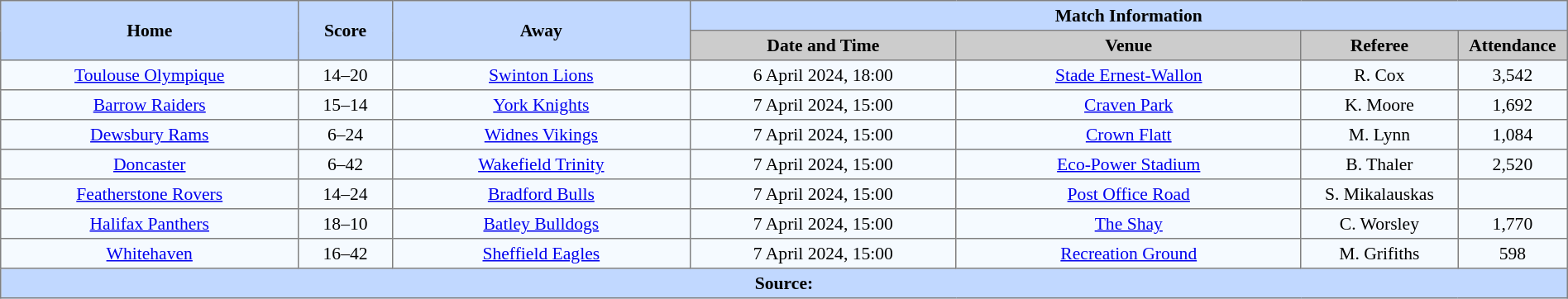<table border=1 style="border-collapse:collapse; font-size:90%; text-align:center;" cellpadding=3 cellspacing=0 width=100%>
<tr bgcolor=#C1D8FF>
<th scope="col" rowspan=2 width=19%>Home</th>
<th scope="col" rowspan=2 width=6%>Score</th>
<th scope="col" rowspan=2 width=19%>Away</th>
<th colspan=6>Match Information</th>
</tr>
<tr bgcolor=#CCCCCC>
<th scope="col" width=17%>Date and Time</th>
<th scope="col" width=22%>Venue</th>
<th scope="col" width=10%>Referee</th>
<th scope="col" width=7%>Attendance</th>
</tr>
<tr bgcolor=#F5FAFF>
<td> <a href='#'>Toulouse Olympique</a></td>
<td>14–20</td>
<td> <a href='#'>Swinton Lions</a></td>
<td>6 April 2024, 18:00</td>
<td><a href='#'>Stade Ernest-Wallon</a></td>
<td>R. Cox</td>
<td>3,542</td>
</tr>
<tr bgcolor=#F5FAFF>
<td> <a href='#'>Barrow Raiders</a></td>
<td>15–14</td>
<td> <a href='#'>York Knights</a></td>
<td>7 April 2024, 15:00</td>
<td><a href='#'>Craven Park</a></td>
<td>K. Moore</td>
<td>1,692</td>
</tr>
<tr bgcolor=#F5FAFF>
<td> <a href='#'>Dewsbury Rams</a></td>
<td>6–24</td>
<td> <a href='#'>Widnes Vikings</a></td>
<td>7 April 2024, 15:00</td>
<td><a href='#'>Crown Flatt</a></td>
<td>M. Lynn</td>
<td>1,084</td>
</tr>
<tr bgcolor=#F5FAFF>
<td> <a href='#'>Doncaster</a></td>
<td>6–42</td>
<td> <a href='#'>Wakefield Trinity</a></td>
<td>7 April 2024, 15:00</td>
<td><a href='#'>Eco-Power Stadium</a></td>
<td>B. Thaler</td>
<td>2,520</td>
</tr>
<tr bgcolor=#F5FAFF>
<td> <a href='#'>Featherstone Rovers</a></td>
<td>14–24</td>
<td> <a href='#'>Bradford Bulls</a></td>
<td>7 April 2024, 15:00</td>
<td><a href='#'>Post Office Road</a></td>
<td>S. Mikalauskas</td>
<td></td>
</tr>
<tr bgcolor=#F5FAFF>
<td> <a href='#'>Halifax Panthers</a></td>
<td>18–10</td>
<td> <a href='#'>Batley Bulldogs</a></td>
<td>7 April 2024, 15:00</td>
<td><a href='#'>The Shay</a></td>
<td>C. Worsley</td>
<td>1,770</td>
</tr>
<tr bgcolor=#F5FAFF>
<td> <a href='#'>Whitehaven</a></td>
<td>16–42</td>
<td> <a href='#'>Sheffield Eagles</a></td>
<td>7 April 2024, 15:00</td>
<td><a href='#'>Recreation Ground</a></td>
<td>M. Grifiths</td>
<td>598</td>
</tr>
<tr style="background:#c1d8ff;">
<th colspan=7>Source:</th>
</tr>
</table>
